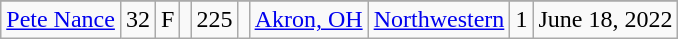<table class="wikitable sortable" style="text-align: center">
<tr align=center>
</tr>
<tr>
<td sortname><a href='#'>Pete Nance</a></td>
<td>32</td>
<td>F</td>
<td></td>
<td>225</td>
<td></td>
<td><a href='#'>Akron, OH</a></td>
<td><a href='#'>Northwestern</a></td>
<td>1</td>
<td>June 18, 2022</td>
</tr>
</table>
